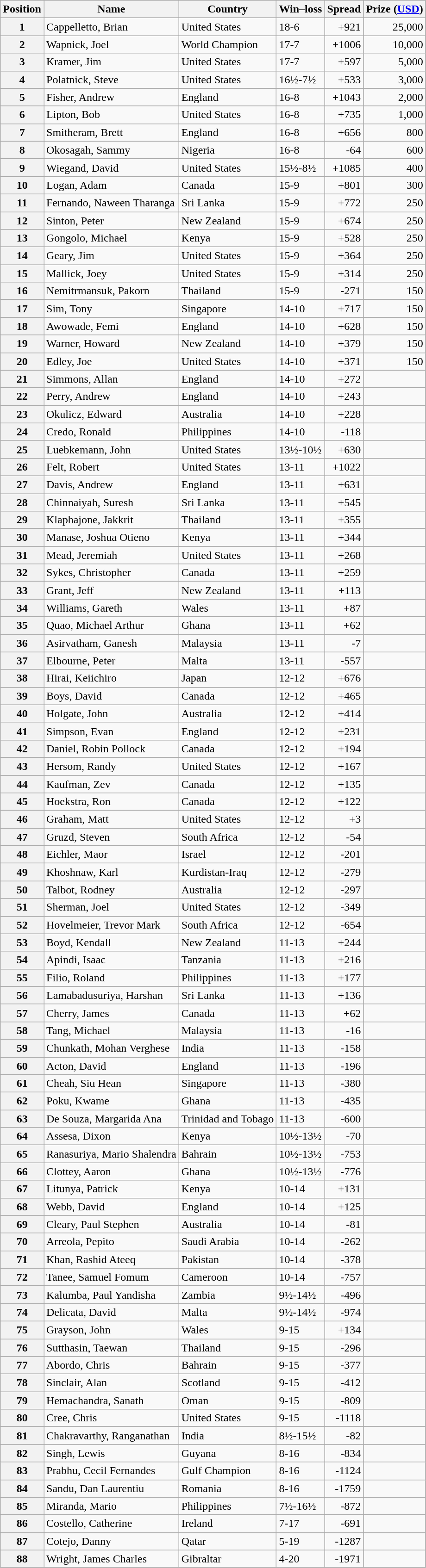<table class="wikitable">
<tr>
<th>Position</th>
<th>Name</th>
<th>Country</th>
<th>Win–loss</th>
<th>Spread</th>
<th>Prize (<a href='#'>USD</a>)</th>
</tr>
<tr>
<th>1</th>
<td>Cappelletto, Brian</td>
<td>United States</td>
<td>18-6</td>
<td align="right">+921</td>
<td align="right">25,000</td>
</tr>
<tr>
<th>2</th>
<td>Wapnick, Joel</td>
<td>World Champion</td>
<td>17-7</td>
<td align="right">+1006</td>
<td align="right">10,000</td>
</tr>
<tr>
<th>3</th>
<td>Kramer, Jim</td>
<td>United States</td>
<td>17-7</td>
<td align="right">+597</td>
<td align="right">5,000</td>
</tr>
<tr>
<th>4</th>
<td>Polatnick, Steve</td>
<td>United States</td>
<td>16½-7½</td>
<td align="right">+533</td>
<td align="right">3,000</td>
</tr>
<tr>
<th>5</th>
<td>Fisher, Andrew</td>
<td>England</td>
<td>16-8</td>
<td align="right">+1043</td>
<td align="right">2,000</td>
</tr>
<tr>
<th>6</th>
<td>Lipton, Bob</td>
<td>United States</td>
<td>16-8</td>
<td align="right">+735</td>
<td align="right">1,000</td>
</tr>
<tr>
<th>7</th>
<td>Smitheram, Brett</td>
<td>England</td>
<td>16-8</td>
<td align="right">+656</td>
<td align="right">800</td>
</tr>
<tr>
<th>8</th>
<td>Okosagah, Sammy</td>
<td>Nigeria</td>
<td>16-8</td>
<td align="right">-64</td>
<td align="right">600</td>
</tr>
<tr>
<th>9</th>
<td>Wiegand, David</td>
<td>United States</td>
<td>15½-8½</td>
<td align="right">+1085</td>
<td align="right">400</td>
</tr>
<tr>
<th>10</th>
<td>Logan, Adam</td>
<td>Canada</td>
<td>15-9</td>
<td align="right">+801</td>
<td align="right">300</td>
</tr>
<tr>
<th>11</th>
<td>Fernando, Naween Tharanga</td>
<td>Sri Lanka</td>
<td>15-9</td>
<td align="right">+772</td>
<td align="right">250</td>
</tr>
<tr>
<th>12</th>
<td>Sinton, Peter</td>
<td>New Zealand</td>
<td>15-9</td>
<td align="right">+674</td>
<td align="right">250</td>
</tr>
<tr>
<th>13</th>
<td>Gongolo, Michael</td>
<td>Kenya</td>
<td>15-9</td>
<td align="right">+528</td>
<td align="right">250</td>
</tr>
<tr>
<th>14</th>
<td>Geary, Jim</td>
<td>United States</td>
<td>15-9</td>
<td align="right">+364</td>
<td align="right">250</td>
</tr>
<tr>
<th>15</th>
<td>Mallick, Joey</td>
<td>United States</td>
<td>15-9</td>
<td align="right">+314</td>
<td align="right">250</td>
</tr>
<tr>
<th>16</th>
<td>Nemitrmansuk, Pakorn</td>
<td>Thailand</td>
<td>15-9</td>
<td align="right">-271</td>
<td align="right">150</td>
</tr>
<tr>
<th>17</th>
<td>Sim, Tony</td>
<td>Singapore</td>
<td>14-10</td>
<td align="right">+717</td>
<td align="right">150</td>
</tr>
<tr>
<th>18</th>
<td>Awowade, Femi</td>
<td>England</td>
<td>14-10</td>
<td align="right">+628</td>
<td align="right">150</td>
</tr>
<tr>
<th>19</th>
<td>Warner, Howard</td>
<td>New Zealand</td>
<td>14-10</td>
<td align="right">+379</td>
<td align="right">150</td>
</tr>
<tr>
<th>20</th>
<td>Edley, Joe</td>
<td>United States</td>
<td>14-10</td>
<td align="right">+371</td>
<td align="right">150</td>
</tr>
<tr>
<th>21</th>
<td>Simmons, Allan</td>
<td>England</td>
<td>14-10</td>
<td align="right">+272</td>
<td></td>
</tr>
<tr>
<th>22</th>
<td>Perry, Andrew</td>
<td>England</td>
<td>14-10</td>
<td align="right">+243</td>
<td></td>
</tr>
<tr>
<th>23</th>
<td>Okulicz, Edward</td>
<td>Australia</td>
<td>14-10</td>
<td align="right">+228</td>
<td></td>
</tr>
<tr>
<th>24</th>
<td>Credo, Ronald</td>
<td>Philippines</td>
<td>14-10</td>
<td align="right">-118</td>
<td></td>
</tr>
<tr>
<th>25</th>
<td>Luebkemann, John</td>
<td>United States</td>
<td>13½-10½</td>
<td align="right">+630</td>
<td></td>
</tr>
<tr>
<th>26</th>
<td>Felt, Robert</td>
<td>United States</td>
<td>13-11</td>
<td align="right">+1022</td>
<td></td>
</tr>
<tr>
<th>27</th>
<td>Davis, Andrew</td>
<td>England</td>
<td>13-11</td>
<td align="right">+631</td>
<td></td>
</tr>
<tr>
<th>28</th>
<td>Chinnaiyah, Suresh</td>
<td>Sri Lanka</td>
<td>13-11</td>
<td align="right">+545</td>
<td></td>
</tr>
<tr>
<th>29</th>
<td>Klaphajone, Jakkrit</td>
<td>Thailand</td>
<td>13-11</td>
<td align="right">+355</td>
<td></td>
</tr>
<tr>
<th>30</th>
<td>Manase, Joshua Otieno</td>
<td>Kenya</td>
<td>13-11</td>
<td align="right">+344</td>
<td></td>
</tr>
<tr>
<th>31</th>
<td>Mead, Jeremiah</td>
<td>United States</td>
<td>13-11</td>
<td align="right">+268</td>
<td></td>
</tr>
<tr>
<th>32</th>
<td>Sykes, Christopher</td>
<td>Canada</td>
<td>13-11</td>
<td align="right">+259</td>
<td></td>
</tr>
<tr>
<th>33</th>
<td>Grant, Jeff</td>
<td>New Zealand</td>
<td>13-11</td>
<td align="right">+113</td>
<td></td>
</tr>
<tr>
<th>34</th>
<td>Williams, Gareth</td>
<td>Wales</td>
<td>13-11</td>
<td align="right">+87</td>
<td></td>
</tr>
<tr>
<th>35</th>
<td>Quao, Michael Arthur</td>
<td>Ghana</td>
<td>13-11</td>
<td align="right">+62</td>
<td></td>
</tr>
<tr>
<th>36</th>
<td>Asirvatham, Ganesh</td>
<td>Malaysia</td>
<td>13-11</td>
<td align="right">-7</td>
<td></td>
</tr>
<tr>
<th>37</th>
<td>Elbourne, Peter</td>
<td>Malta</td>
<td>13-11</td>
<td align="right">-557</td>
<td></td>
</tr>
<tr>
<th>38</th>
<td>Hirai, Keiichiro</td>
<td>Japan</td>
<td>12-12</td>
<td align="right">+676</td>
<td></td>
</tr>
<tr>
<th>39</th>
<td>Boys, David</td>
<td>Canada</td>
<td>12-12</td>
<td align="right">+465</td>
<td></td>
</tr>
<tr>
<th>40</th>
<td>Holgate, John</td>
<td>Australia</td>
<td>12-12</td>
<td align="right">+414</td>
<td></td>
</tr>
<tr>
<th>41</th>
<td>Simpson, Evan</td>
<td>England</td>
<td>12-12</td>
<td align="right">+231</td>
<td></td>
</tr>
<tr>
<th>42</th>
<td>Daniel, Robin Pollock</td>
<td>Canada</td>
<td>12-12</td>
<td align="right">+194</td>
<td></td>
</tr>
<tr>
<th>43</th>
<td>Hersom, Randy</td>
<td>United States</td>
<td>12-12</td>
<td align="right">+167</td>
<td></td>
</tr>
<tr>
<th>44</th>
<td>Kaufman, Zev</td>
<td>Canada</td>
<td>12-12</td>
<td align="right">+135</td>
<td></td>
</tr>
<tr>
<th>45</th>
<td>Hoekstra, Ron</td>
<td>Canada</td>
<td>12-12</td>
<td align="right">+122</td>
<td></td>
</tr>
<tr>
<th>46</th>
<td>Graham, Matt</td>
<td>United States</td>
<td>12-12</td>
<td align="right">+3</td>
<td></td>
</tr>
<tr>
<th>47</th>
<td>Gruzd, Steven</td>
<td>South Africa</td>
<td>12-12</td>
<td align="right">-54</td>
<td></td>
</tr>
<tr>
<th>48</th>
<td>Eichler, Maor</td>
<td>Israel</td>
<td>12-12</td>
<td align="right">-201</td>
<td></td>
</tr>
<tr>
<th>49</th>
<td>Khoshnaw, Karl</td>
<td>Kurdistan-Iraq</td>
<td>12-12</td>
<td align="right">-279</td>
<td></td>
</tr>
<tr>
<th>50</th>
<td>Talbot, Rodney</td>
<td>Australia</td>
<td>12-12</td>
<td align="right">-297</td>
<td></td>
</tr>
<tr>
<th>51</th>
<td>Sherman, Joel</td>
<td>United States</td>
<td>12-12</td>
<td align="right">-349</td>
<td></td>
</tr>
<tr>
<th>52</th>
<td>Hovelmeier, Trevor Mark</td>
<td>South Africa</td>
<td>12-12</td>
<td align="right">-654</td>
<td></td>
</tr>
<tr>
<th>53</th>
<td>Boyd, Kendall</td>
<td>New Zealand</td>
<td>11-13</td>
<td align="right">+244</td>
<td></td>
</tr>
<tr>
<th>54</th>
<td>Apindi, Isaac</td>
<td>Tanzania</td>
<td>11-13</td>
<td align="right">+216</td>
<td></td>
</tr>
<tr>
<th>55</th>
<td>Filio, Roland</td>
<td>Philippines</td>
<td>11-13</td>
<td align="right">+177</td>
<td></td>
</tr>
<tr>
<th>56</th>
<td>Lamabadusuriya, Harshan</td>
<td>Sri Lanka</td>
<td>11-13</td>
<td align="right">+136</td>
<td></td>
</tr>
<tr>
<th>57</th>
<td>Cherry, James</td>
<td>Canada</td>
<td>11-13</td>
<td align="right">+62</td>
<td></td>
</tr>
<tr>
<th>58</th>
<td>Tang, Michael</td>
<td>Malaysia</td>
<td>11-13</td>
<td align="right">-16</td>
<td></td>
</tr>
<tr>
<th>59</th>
<td>Chunkath, Mohan Verghese</td>
<td>India</td>
<td>11-13</td>
<td align="right">-158</td>
<td></td>
</tr>
<tr>
<th>60</th>
<td>Acton, David</td>
<td>England</td>
<td>11-13</td>
<td align="right">-196</td>
<td></td>
</tr>
<tr>
<th>61</th>
<td>Cheah, Siu Hean</td>
<td>Singapore</td>
<td>11-13</td>
<td align="right">-380</td>
<td></td>
</tr>
<tr>
<th>62</th>
<td>Poku, Kwame</td>
<td>Ghana</td>
<td>11-13</td>
<td align="right">-435</td>
<td></td>
</tr>
<tr>
<th>63</th>
<td>De Souza, Margarida Ana</td>
<td>Trinidad and Tobago</td>
<td>11-13</td>
<td align="right">-600</td>
<td></td>
</tr>
<tr>
<th>64</th>
<td>Assesa, Dixon</td>
<td>Kenya</td>
<td>10½-13½</td>
<td align="right">-70</td>
<td></td>
</tr>
<tr>
<th>65</th>
<td>Ranasuriya, Mario Shalendra</td>
<td>Bahrain</td>
<td>10½-13½</td>
<td align="right">-753</td>
<td></td>
</tr>
<tr>
<th>66</th>
<td>Clottey, Aaron</td>
<td>Ghana</td>
<td>10½-13½</td>
<td align="right">-776</td>
<td></td>
</tr>
<tr>
<th>67</th>
<td>Litunya, Patrick</td>
<td>Kenya</td>
<td>10-14</td>
<td align="right">+131</td>
<td></td>
</tr>
<tr>
<th>68</th>
<td>Webb, David</td>
<td>England</td>
<td>10-14</td>
<td align="right">+125</td>
<td></td>
</tr>
<tr>
<th>69</th>
<td>Cleary, Paul Stephen</td>
<td>Australia</td>
<td>10-14</td>
<td align="right">-81</td>
<td></td>
</tr>
<tr>
<th>70</th>
<td>Arreola, Pepito</td>
<td>Saudi Arabia</td>
<td>10-14</td>
<td align="right">-262</td>
<td></td>
</tr>
<tr>
<th>71</th>
<td>Khan, Rashid Ateeq</td>
<td>Pakistan</td>
<td>10-14</td>
<td align="right">-378</td>
<td></td>
</tr>
<tr>
<th>72</th>
<td>Tanee, Samuel Fomum</td>
<td>Cameroon</td>
<td>10-14</td>
<td align="right">-757</td>
<td></td>
</tr>
<tr>
<th>73</th>
<td>Kalumba, Paul Yandisha</td>
<td>Zambia</td>
<td>9½-14½</td>
<td align="right">-496</td>
<td></td>
</tr>
<tr>
<th>74</th>
<td>Delicata, David</td>
<td>Malta</td>
<td>9½-14½</td>
<td align="right">-974</td>
<td></td>
</tr>
<tr>
<th>75</th>
<td>Grayson, John</td>
<td>Wales</td>
<td>9-15</td>
<td align="right">+134</td>
<td></td>
</tr>
<tr>
<th>76</th>
<td>Sutthasin, Taewan</td>
<td>Thailand</td>
<td>9-15</td>
<td align="right">-296</td>
<td></td>
</tr>
<tr>
<th>77</th>
<td>Abordo, Chris</td>
<td>Bahrain</td>
<td>9-15</td>
<td align="right">-377</td>
<td></td>
</tr>
<tr>
<th>78</th>
<td>Sinclair, Alan</td>
<td>Scotland</td>
<td>9-15</td>
<td align="right">-412</td>
<td></td>
</tr>
<tr>
<th>79</th>
<td>Hemachandra, Sanath</td>
<td>Oman</td>
<td>9-15</td>
<td align="right">-809</td>
<td></td>
</tr>
<tr>
<th>80</th>
<td>Cree, Chris</td>
<td>United States</td>
<td>9-15</td>
<td align="right">-1118</td>
<td></td>
</tr>
<tr>
<th>81</th>
<td>Chakravarthy, Ranganathan</td>
<td>India</td>
<td>8½-15½</td>
<td align="right">-82</td>
<td></td>
</tr>
<tr>
<th>82</th>
<td>Singh, Lewis</td>
<td>Guyana</td>
<td>8-16</td>
<td align="right">-834</td>
<td></td>
</tr>
<tr>
<th>83</th>
<td>Prabhu, Cecil Fernandes</td>
<td>Gulf Champion</td>
<td>8-16</td>
<td align="right">-1124</td>
<td></td>
</tr>
<tr>
<th>84</th>
<td>Sandu, Dan Laurentiu</td>
<td>Romania</td>
<td>8-16</td>
<td align="right">-1759</td>
<td></td>
</tr>
<tr>
<th>85</th>
<td>Miranda, Mario</td>
<td>Philippines</td>
<td>7½-16½</td>
<td align="right">-872</td>
<td></td>
</tr>
<tr>
<th>86</th>
<td>Costello, Catherine</td>
<td>Ireland</td>
<td>7-17</td>
<td align="right">-691</td>
<td></td>
</tr>
<tr>
<th>87</th>
<td>Cotejo, Danny</td>
<td>Qatar</td>
<td>5-19</td>
<td align="right">-1287</td>
<td></td>
</tr>
<tr>
<th>88</th>
<td>Wright, James Charles</td>
<td>Gibraltar</td>
<td>4-20</td>
<td align="right">-1971</td>
<td></td>
</tr>
</table>
